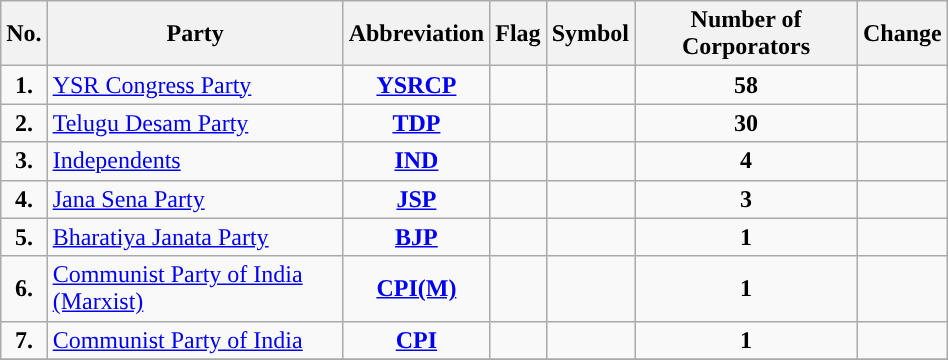<table class="wikitable"  width="50%">
<tr>
<th>No.</th>
<th>Party</th>
<th>Abbreviation</th>
<th>Flag</th>
<th>Symbol</th>
<th>Number of Corporators</th>
<th>Change</th>
</tr>
<tr>
<td ! style="text-align:center; background:"><strong>1.</strong></td>
<td><a href='#'>YSR Congress Party</a></td>
<td align="center"><a href='#'><strong>YSRCP</strong></a></td>
<td></td>
<td></td>
<td align="center"><strong>58</strong></td>
<td></td>
</tr>
<tr>
<td ! style="text-align:center; background:"><strong>2.</strong></td>
<td><a href='#'>Telugu Desam Party</a></td>
<td align="center"><a href='#'><strong>TDP</strong></a></td>
<td></td>
<td></td>
<td align="center"><strong>30</strong></td>
<td></td>
</tr>
<tr>
<td ! style="text-align:center; background:"><strong>3.</strong></td>
<td><a href='#'>Independents</a></td>
<td align="center"><a href='#'><strong>IND</strong></a></td>
<td></td>
<td></td>
<td align="center"><strong>4</strong></td>
<td></td>
</tr>
<tr>
<td ! style="text-align:center; background:"><strong>4.</strong></td>
<td><a href='#'>Jana Sena Party</a></td>
<td align="center"><a href='#'><strong>JSP</strong></a></td>
<td></td>
<td></td>
<td align="center"><strong>3</strong></td>
<td></td>
</tr>
<tr>
<td ! style="text-align:center; background:"><strong>5.</strong></td>
<td><a href='#'>Bharatiya Janata Party</a></td>
<td align="center"><a href='#'><strong>BJP</strong></a></td>
<td></td>
<td></td>
<td align="center"><strong>1</strong></td>
<td></td>
</tr>
<tr>
<td ! style="text-align:center; background:"><strong>6.</strong></td>
<td><a href='#'>Communist Party of India (Marxist)</a></td>
<td align="center"><a href='#'><strong>CPI(M)</strong></a></td>
<td></td>
<td></td>
<td align="center"><strong>1</strong></td>
<td></td>
</tr>
<tr>
<td ! style="text-align:center; background:"><strong>7.</strong></td>
<td><a href='#'>Communist Party of India</a></td>
<td align="center"><a href='#'><strong>CPI</strong></a></td>
<td></td>
<td></td>
<td align="center"><strong>1</strong></td>
<td></td>
</tr>
<tr>
</tr>
</table>
